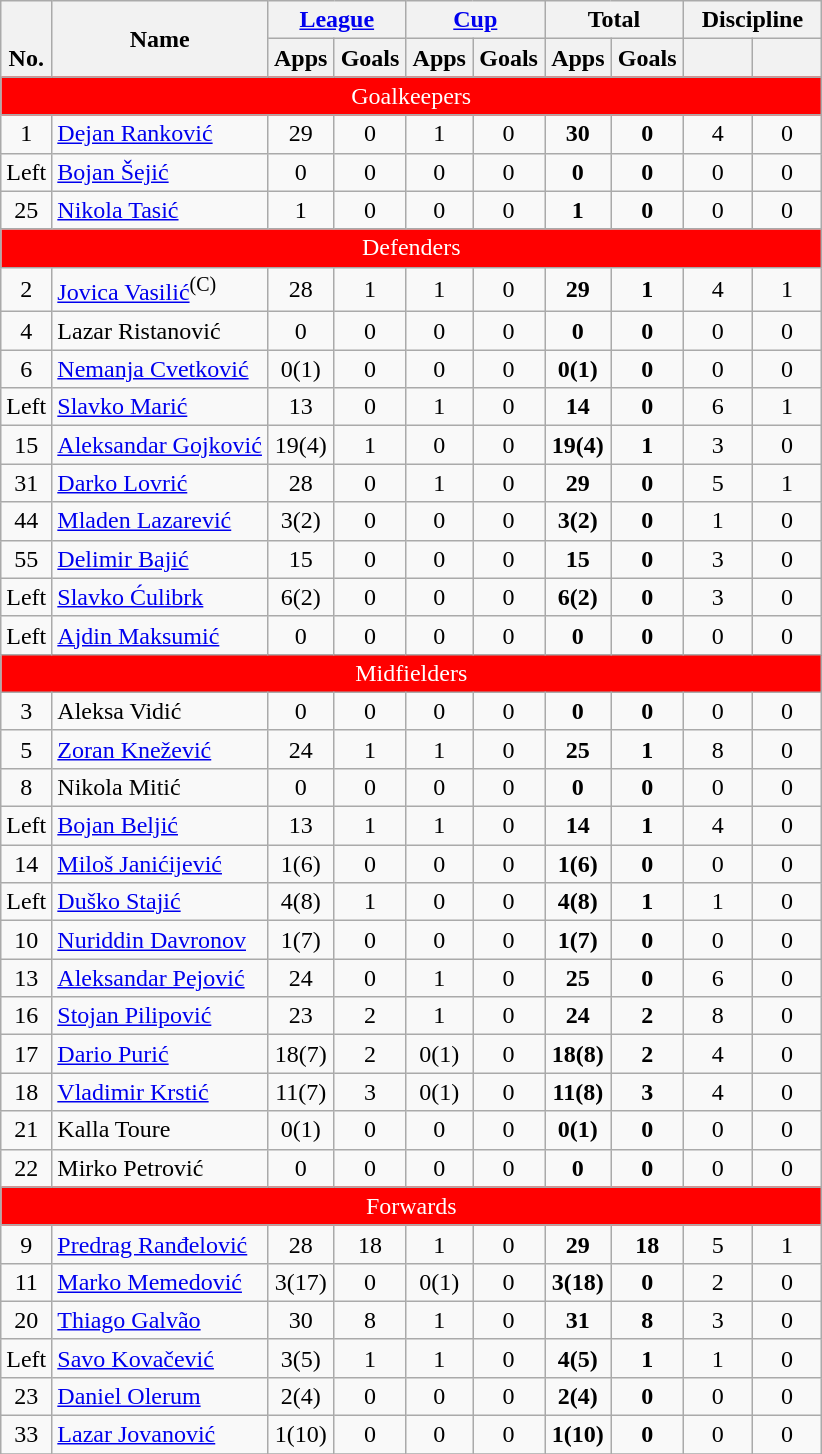<table class="wikitable" style="text-align:center">
<tr>
<th rowspan=2 style="vertical-align:bottom;">No.</th>
<th rowspan=2>Name</th>
<th colspan=2 style="width:85px;"><a href='#'>League</a></th>
<th colspan=2 style="width:85px;"><a href='#'>Cup</a></th>
<th colspan=2 style="width:85px;">Total</th>
<th colspan=2 style="width:85px;">Discipline</th>
</tr>
<tr>
<th>Apps</th>
<th>Goals</th>
<th>Apps</th>
<th>Goals</th>
<th>Apps</th>
<th>Goals</th>
<th></th>
<th></th>
</tr>
<tr>
<td style="background:red; color:white; text-align:center;" colspan=15>Goalkeepers</td>
</tr>
<tr>
<td>1</td>
<td align=left> <a href='#'>Dejan Ranković</a></td>
<td>29</td>
<td>0</td>
<td>1</td>
<td>0</td>
<td><strong>30</strong></td>
<td><strong>0</strong></td>
<td>4</td>
<td>0</td>
</tr>
<tr>
<td>Left</td>
<td align=left> <a href='#'>Bojan Šejić</a></td>
<td>0</td>
<td>0</td>
<td>0</td>
<td>0</td>
<td><strong>0</strong></td>
<td><strong>0</strong></td>
<td>0</td>
<td>0</td>
</tr>
<tr>
<td>25</td>
<td align=left> <a href='#'>Nikola Tasić</a></td>
<td>1</td>
<td>0</td>
<td>0</td>
<td>0</td>
<td><strong>1</strong></td>
<td><strong>0</strong></td>
<td>0</td>
<td>0</td>
</tr>
<tr>
<td colspan=15 style="text-align:center; background:red; color:white;">Defenders</td>
</tr>
<tr>
<td>2</td>
<td align=left> <a href='#'>Jovica Vasilić</a><sup>(C)</sup></td>
<td>28</td>
<td>1</td>
<td>1</td>
<td>0</td>
<td><strong>29</strong></td>
<td><strong>1</strong></td>
<td>4</td>
<td>1</td>
</tr>
<tr>
<td>4</td>
<td align=left> Lazar Ristanović</td>
<td>0</td>
<td>0</td>
<td>0</td>
<td>0</td>
<td><strong>0</strong></td>
<td><strong>0</strong></td>
<td>0</td>
<td>0</td>
</tr>
<tr>
<td>6</td>
<td align=left> <a href='#'>Nemanja Cvetković</a></td>
<td>0(1)</td>
<td>0</td>
<td>0</td>
<td>0</td>
<td><strong>0(1)</strong></td>
<td><strong>0</strong></td>
<td>0</td>
<td>0</td>
</tr>
<tr>
<td>Left</td>
<td align=left> <a href='#'>Slavko Marić</a></td>
<td>13</td>
<td>0</td>
<td>1</td>
<td>0</td>
<td><strong>14</strong></td>
<td><strong>0</strong></td>
<td>6</td>
<td>1</td>
</tr>
<tr>
<td>15</td>
<td align=left> <a href='#'>Aleksandar Gojković</a></td>
<td>19(4)</td>
<td>1</td>
<td>0</td>
<td>0</td>
<td><strong>19(4)</strong></td>
<td><strong>1</strong></td>
<td>3</td>
<td>0</td>
</tr>
<tr>
<td>31</td>
<td align=left> <a href='#'>Darko Lovrić</a></td>
<td>28</td>
<td>0</td>
<td>1</td>
<td>0</td>
<td><strong>29</strong></td>
<td><strong>0</strong></td>
<td>5</td>
<td>1</td>
</tr>
<tr>
<td>44</td>
<td align=left> <a href='#'>Mladen Lazarević</a></td>
<td>3(2)</td>
<td>0</td>
<td>0</td>
<td>0</td>
<td><strong>3(2)</strong></td>
<td><strong>0</strong></td>
<td>1</td>
<td>0</td>
</tr>
<tr>
<td>55</td>
<td align=left> <a href='#'>Delimir Bajić</a></td>
<td>15</td>
<td>0</td>
<td>0</td>
<td>0</td>
<td><strong>15</strong></td>
<td><strong>0</strong></td>
<td>3</td>
<td>0</td>
</tr>
<tr>
<td>Left</td>
<td align=left> <a href='#'>Slavko Ćulibrk</a></td>
<td>6(2)</td>
<td>0</td>
<td>0</td>
<td>0</td>
<td><strong>6(2)</strong></td>
<td><strong>0</strong></td>
<td>3</td>
<td>0</td>
</tr>
<tr>
<td>Left</td>
<td align=left> <a href='#'>Ajdin Maksumić</a></td>
<td>0</td>
<td>0</td>
<td>0</td>
<td>0</td>
<td><strong>0</strong></td>
<td><strong>0</strong></td>
<td>0</td>
<td>0</td>
</tr>
<tr>
<td colspan=15 style="text-align:center; background:red; color:white;">Midfielders</td>
</tr>
<tr>
<td>3</td>
<td align=left> Aleksa Vidić</td>
<td>0</td>
<td>0</td>
<td>0</td>
<td>0</td>
<td><strong>0</strong></td>
<td><strong>0</strong></td>
<td>0</td>
<td>0</td>
</tr>
<tr>
<td>5</td>
<td align=left> <a href='#'>Zoran Knežević</a></td>
<td>24</td>
<td>1</td>
<td>1</td>
<td>0</td>
<td><strong>25</strong></td>
<td><strong>1</strong></td>
<td>8</td>
<td>0</td>
</tr>
<tr>
<td>8</td>
<td align=left> Nikola Mitić</td>
<td>0</td>
<td>0</td>
<td>0</td>
<td>0</td>
<td><strong>0</strong></td>
<td><strong>0</strong></td>
<td>0</td>
<td>0</td>
</tr>
<tr>
<td>Left</td>
<td align=left> <a href='#'>Bojan Beljić</a></td>
<td>13</td>
<td>1</td>
<td>1</td>
<td>0</td>
<td><strong>14</strong></td>
<td><strong>1</strong></td>
<td>4</td>
<td>0</td>
</tr>
<tr>
<td>14</td>
<td align=left> <a href='#'>Miloš Janićijević</a></td>
<td>1(6)</td>
<td>0</td>
<td>0</td>
<td>0</td>
<td><strong>1(6)</strong></td>
<td><strong>0</strong></td>
<td>0</td>
<td>0</td>
</tr>
<tr>
<td>Left</td>
<td align=left> <a href='#'>Duško Stajić</a></td>
<td>4(8)</td>
<td>1</td>
<td>0</td>
<td>0</td>
<td><strong>4(8)</strong></td>
<td><strong>1</strong></td>
<td>1</td>
<td>0</td>
</tr>
<tr>
<td>10</td>
<td align=left> <a href='#'>Nuriddin Davronov</a></td>
<td>1(7)</td>
<td>0</td>
<td>0</td>
<td>0</td>
<td><strong>1(7)</strong></td>
<td><strong>0</strong></td>
<td>0</td>
<td>0</td>
</tr>
<tr>
<td>13</td>
<td align=left> <a href='#'>Aleksandar Pejović</a></td>
<td>24</td>
<td>0</td>
<td>1</td>
<td>0</td>
<td><strong>25</strong></td>
<td><strong>0</strong></td>
<td>6</td>
<td>0</td>
</tr>
<tr>
<td>16</td>
<td align=left> <a href='#'>Stojan Pilipović</a></td>
<td>23</td>
<td>2</td>
<td>1</td>
<td>0</td>
<td><strong>24</strong></td>
<td><strong>2</strong></td>
<td>8</td>
<td>0</td>
</tr>
<tr>
<td>17</td>
<td align=left> <a href='#'>Dario Purić</a></td>
<td>18(7)</td>
<td>2</td>
<td>0(1)</td>
<td>0</td>
<td><strong>18(8)</strong></td>
<td><strong>2</strong></td>
<td>4</td>
<td>0</td>
</tr>
<tr>
<td>18</td>
<td align=left> <a href='#'>Vladimir Krstić</a></td>
<td>11(7)</td>
<td>3</td>
<td>0(1)</td>
<td>0</td>
<td><strong>11(8)</strong></td>
<td><strong>3</strong></td>
<td>4</td>
<td>0</td>
</tr>
<tr>
<td>21</td>
<td align=left> Kalla Toure</td>
<td>0(1)</td>
<td>0</td>
<td>0</td>
<td>0</td>
<td><strong>0(1)</strong></td>
<td><strong>0</strong></td>
<td>0</td>
<td>0</td>
</tr>
<tr>
<td>22</td>
<td align=left> Mirko Petrović</td>
<td>0</td>
<td>0</td>
<td>0</td>
<td>0</td>
<td><strong>0</strong></td>
<td><strong>0</strong></td>
<td>0</td>
<td>0</td>
</tr>
<tr>
<td colspan=15 style="text-align:center; background:red; color:white;">Forwards</td>
</tr>
<tr>
<td>9</td>
<td align=left> <a href='#'>Predrag Ranđelović</a></td>
<td>28</td>
<td>18</td>
<td>1</td>
<td>0</td>
<td><strong>29</strong></td>
<td><strong>18</strong></td>
<td>5</td>
<td>1</td>
</tr>
<tr>
<td>11</td>
<td align=left> <a href='#'>Marko Memedović</a></td>
<td>3(17)</td>
<td>0</td>
<td>0(1)</td>
<td>0</td>
<td><strong>3(18)</strong></td>
<td><strong>0</strong></td>
<td>2</td>
<td>0</td>
</tr>
<tr>
<td>20</td>
<td align=left> <a href='#'>Thiago Galvão</a></td>
<td>30</td>
<td>8</td>
<td>1</td>
<td>0</td>
<td><strong>31</strong></td>
<td><strong>8</strong></td>
<td>3</td>
<td>0</td>
</tr>
<tr>
<td>Left</td>
<td align=left> <a href='#'>Savo Kovačević</a></td>
<td>3(5)</td>
<td>1</td>
<td>1</td>
<td>0</td>
<td><strong>4(5)</strong></td>
<td><strong>1</strong></td>
<td>1</td>
<td>0</td>
</tr>
<tr>
<td>23</td>
<td align=left>  <a href='#'>Daniel Olerum</a></td>
<td>2(4)</td>
<td>0</td>
<td>0</td>
<td>0</td>
<td><strong>2(4)</strong></td>
<td><strong>0</strong></td>
<td>0</td>
<td>0</td>
</tr>
<tr>
<td>33</td>
<td align=left>  <a href='#'>Lazar Jovanović</a></td>
<td>1(10)</td>
<td>0</td>
<td>0</td>
<td>0</td>
<td><strong>1(10)</strong></td>
<td><strong>0</strong></td>
<td>0</td>
<td>0</td>
</tr>
<tr>
</tr>
</table>
